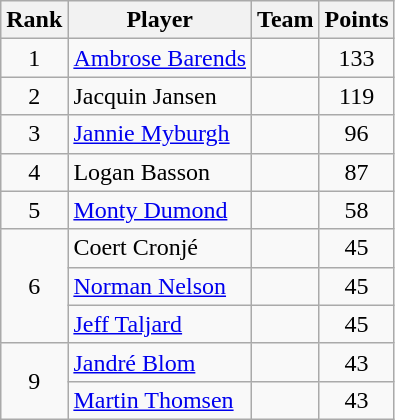<table class="wikitable">
<tr>
<th>Rank</th>
<th>Player</th>
<th>Team</th>
<th>Points</th>
</tr>
<tr>
<td align=center>1</td>
<td><a href='#'>Ambrose Barends</a></td>
<td></td>
<td align=center>133</td>
</tr>
<tr>
<td align=center>2</td>
<td>Jacquin Jansen</td>
<td></td>
<td align=center>119</td>
</tr>
<tr>
<td align=center>3</td>
<td><a href='#'>Jannie Myburgh</a></td>
<td></td>
<td align=center>96</td>
</tr>
<tr>
<td align=center>4</td>
<td>Logan Basson</td>
<td></td>
<td align=center>87</td>
</tr>
<tr>
<td align=center>5</td>
<td><a href='#'>Monty Dumond</a></td>
<td></td>
<td align=center>58</td>
</tr>
<tr>
<td rowspan=3 align=center>6</td>
<td>Coert Cronjé</td>
<td></td>
<td align=center>45</td>
</tr>
<tr>
<td><a href='#'>Norman Nelson</a></td>
<td></td>
<td align=center>45</td>
</tr>
<tr>
<td><a href='#'>Jeff Taljard</a></td>
<td></td>
<td align=center>45</td>
</tr>
<tr>
<td rowspan=2 align=center>9</td>
<td><a href='#'>Jandré Blom</a></td>
<td></td>
<td align=center>43</td>
</tr>
<tr>
<td><a href='#'>Martin Thomsen</a></td>
<td></td>
<td align=center>43</td>
</tr>
</table>
